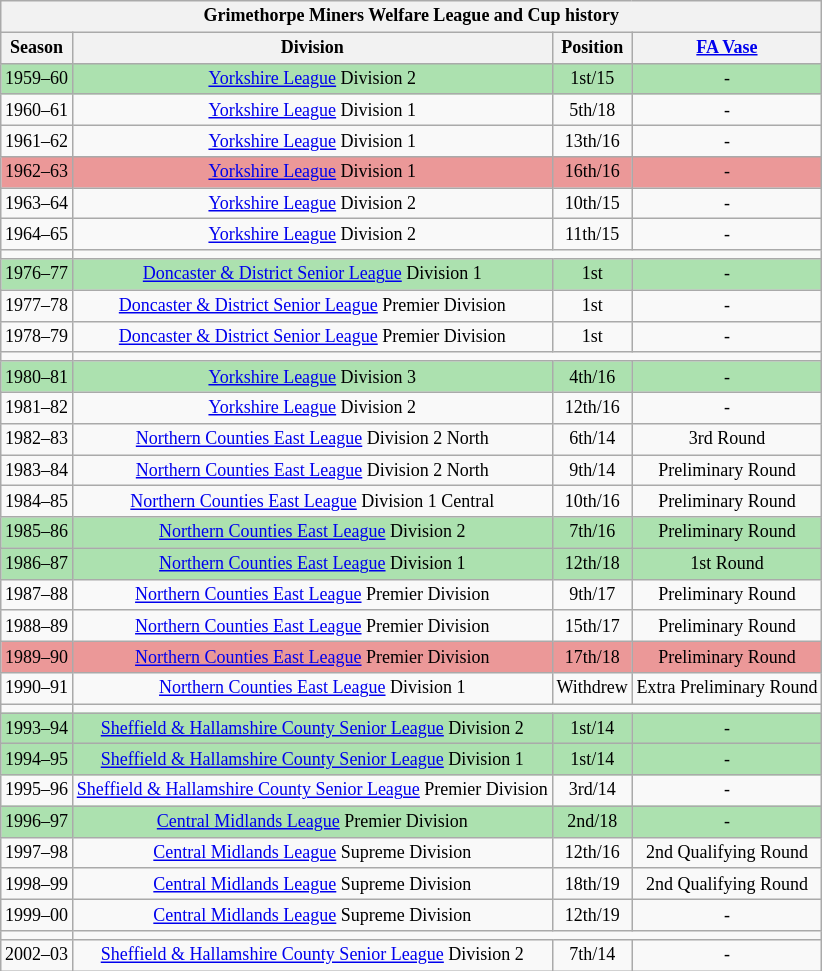<table class="wikitable collapsible" style="text-align:center;font-size:75%">
<tr>
<th colspan="4"><strong>Grimethorpe Miners Welfare League and Cup history</strong></th>
</tr>
<tr>
<th>Season</th>
<th>Division</th>
<th>Position</th>
<th><a href='#'>FA Vase</a></th>
</tr>
<tr bgcolor="#ACE1AF">
<td>1959–60</td>
<td><a href='#'>Yorkshire League</a> Division 2</td>
<td>1st/15</td>
<td>-</td>
</tr>
<tr>
<td>1960–61</td>
<td><a href='#'>Yorkshire League</a> Division 1</td>
<td>5th/18</td>
<td>-</td>
</tr>
<tr>
<td>1961–62</td>
<td><a href='#'>Yorkshire League</a> Division 1</td>
<td>13th/16</td>
<td>-</td>
</tr>
<tr bgcolor="#EB9898">
<td>1962–63</td>
<td><a href='#'>Yorkshire League</a> Division 1</td>
<td>16th/16</td>
<td>-</td>
</tr>
<tr>
<td>1963–64</td>
<td><a href='#'>Yorkshire League</a> Division 2</td>
<td>10th/15</td>
<td>-</td>
</tr>
<tr>
<td>1964–65</td>
<td><a href='#'>Yorkshire League</a> Division 2</td>
<td>11th/15</td>
<td>-</td>
</tr>
<tr>
<td></td>
</tr>
<tr bgcolor="#ACE1AF">
<td>1976–77</td>
<td><a href='#'>Doncaster & District Senior League</a> Division 1</td>
<td>1st</td>
<td>-</td>
</tr>
<tr>
<td>1977–78</td>
<td><a href='#'>Doncaster & District Senior League</a> Premier Division</td>
<td>1st</td>
<td>-</td>
</tr>
<tr>
<td>1978–79</td>
<td><a href='#'>Doncaster & District Senior League</a> Premier Division</td>
<td>1st</td>
<td>-</td>
</tr>
<tr>
<td></td>
</tr>
<tr bgcolor="#ACE1AF">
<td>1980–81</td>
<td><a href='#'>Yorkshire League</a> Division 3</td>
<td>4th/16</td>
<td>-</td>
</tr>
<tr>
<td>1981–82</td>
<td><a href='#'>Yorkshire League</a> Division 2</td>
<td>12th/16</td>
<td>-</td>
</tr>
<tr>
<td>1982–83</td>
<td><a href='#'>Northern Counties East League</a> Division 2 North</td>
<td>6th/14</td>
<td>3rd Round</td>
</tr>
<tr>
<td>1983–84</td>
<td><a href='#'>Northern Counties East League</a> Division 2 North</td>
<td>9th/14</td>
<td>Preliminary Round</td>
</tr>
<tr>
<td>1984–85</td>
<td><a href='#'>Northern Counties East League</a> Division 1 Central</td>
<td>10th/16</td>
<td>Preliminary Round</td>
</tr>
<tr bgcolor="#ACE1AF">
<td>1985–86</td>
<td><a href='#'>Northern Counties East League</a> Division 2</td>
<td>7th/16</td>
<td>Preliminary Round</td>
</tr>
<tr bgcolor="#ACE1AF">
<td>1986–87</td>
<td><a href='#'>Northern Counties East League</a> Division 1</td>
<td>12th/18</td>
<td>1st Round</td>
</tr>
<tr>
<td>1987–88</td>
<td><a href='#'>Northern Counties East League</a> Premier Division</td>
<td>9th/17</td>
<td>Preliminary Round</td>
</tr>
<tr>
<td>1988–89</td>
<td><a href='#'>Northern Counties East League</a> Premier Division</td>
<td>15th/17</td>
<td>Preliminary Round</td>
</tr>
<tr bgcolor="#EB9898">
<td>1989–90</td>
<td><a href='#'>Northern Counties East League</a> Premier Division</td>
<td>17th/18</td>
<td>Preliminary Round</td>
</tr>
<tr>
<td>1990–91</td>
<td><a href='#'>Northern Counties East League</a> Division 1</td>
<td>Withdrew</td>
<td>Extra Preliminary Round</td>
</tr>
<tr>
<td></td>
</tr>
<tr bgcolor="#ACE1AF">
<td>1993–94</td>
<td><a href='#'>Sheffield & Hallamshire County Senior League</a> Division 2</td>
<td>1st/14</td>
<td>-</td>
</tr>
<tr bgcolor="#ACE1AF">
<td>1994–95</td>
<td><a href='#'>Sheffield & Hallamshire County Senior League</a> Division 1</td>
<td>1st/14</td>
<td>-</td>
</tr>
<tr>
<td>1995–96</td>
<td><a href='#'>Sheffield & Hallamshire County Senior League</a> Premier Division</td>
<td>3rd/14</td>
<td>-</td>
</tr>
<tr bgcolor="#ACE1AF">
<td>1996–97</td>
<td><a href='#'>Central Midlands League</a> Premier Division</td>
<td>2nd/18</td>
<td>-</td>
</tr>
<tr>
<td>1997–98</td>
<td><a href='#'>Central Midlands League</a> Supreme Division</td>
<td>12th/16</td>
<td>2nd Qualifying Round</td>
</tr>
<tr>
<td>1998–99</td>
<td><a href='#'>Central Midlands League</a> Supreme Division</td>
<td>18th/19</td>
<td>2nd Qualifying Round</td>
</tr>
<tr>
<td>1999–00</td>
<td><a href='#'>Central Midlands League</a> Supreme Division</td>
<td>12th/19</td>
<td>-</td>
</tr>
<tr>
<td></td>
</tr>
<tr>
<td>2002–03</td>
<td><a href='#'>Sheffield & Hallamshire County Senior League</a> Division 2</td>
<td>7th/14</td>
<td>-</td>
</tr>
</table>
